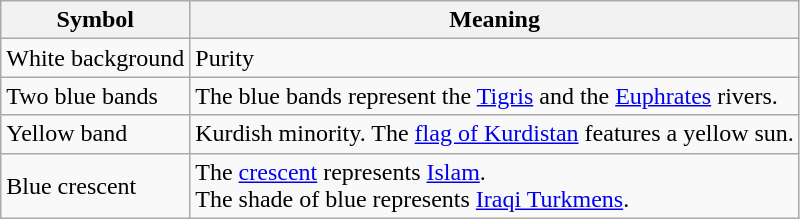<table class="wikitable">
<tr>
<th>Symbol</th>
<th>Meaning</th>
</tr>
<tr>
<td>White background</td>
<td>Purity</td>
</tr>
<tr>
<td>Two blue bands</td>
<td>The blue bands represent the <a href='#'>Tigris</a> and the <a href='#'>Euphrates</a> rivers.</td>
</tr>
<tr>
<td>Yellow band</td>
<td>Kurdish minority. The <a href='#'>flag of Kurdistan</a> features a yellow sun.</td>
</tr>
<tr>
<td>Blue crescent</td>
<td>The <a href='#'>crescent</a> represents <a href='#'>Islam</a>.<br>The shade of blue represents <a href='#'>Iraqi Turkmens</a>.</td>
</tr>
</table>
